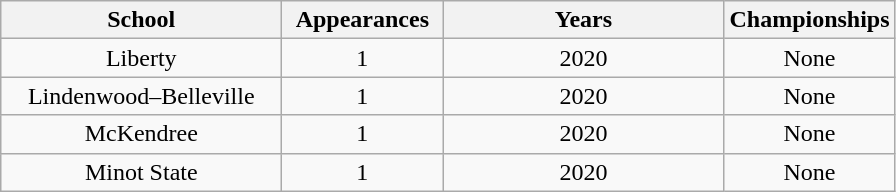<table class="wikitable" style="text-align: center;">
<tr>
<th scope="col" width="180px">School</th>
<th scope="col" width="100px">Appearances</th>
<th scope="col" width="180px">Years</th>
<th scope="col" width="100px">Championships</th>
</tr>
<tr>
<td>Liberty</td>
<td>1</td>
<td>2020</td>
<td>None</td>
</tr>
<tr>
<td>Lindenwood–Belleville</td>
<td>1</td>
<td>2020</td>
<td>None</td>
</tr>
<tr>
<td>McKendree</td>
<td>1</td>
<td>2020</td>
<td>None</td>
</tr>
<tr>
<td>Minot State</td>
<td>1</td>
<td>2020</td>
<td>None</td>
</tr>
</table>
